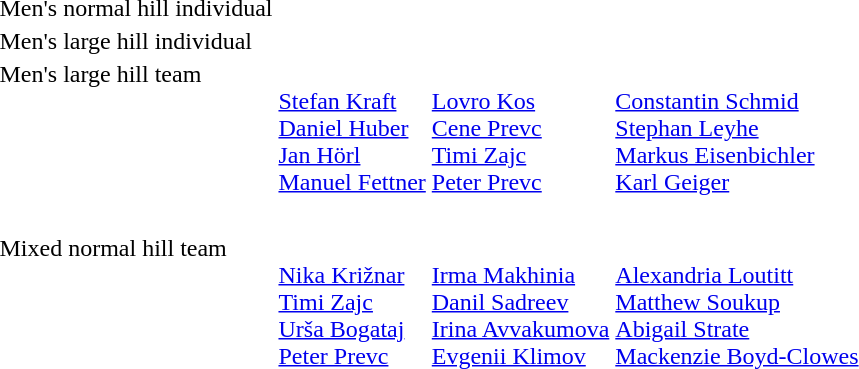<table>
<tr valign="top">
<td>Men's normal hill individual<br></td>
<td></td>
<td></td>
<td></td>
</tr>
<tr valign="top">
<td>Men's large hill individual<br></td>
<td></td>
<td></td>
<td></td>
</tr>
<tr valign="top">
<td>Men's large hill team<br></td>
<td><br><a href='#'>Stefan Kraft</a><br><a href='#'>Daniel Huber</a><br><a href='#'>Jan Hörl</a><br><a href='#'>Manuel Fettner</a></td>
<td><br><a href='#'>Lovro Kos</a><br><a href='#'>Cene Prevc</a><br><a href='#'>Timi Zajc</a><br><a href='#'>Peter Prevc</a></td>
<td><br><a href='#'>Constantin Schmid</a><br><a href='#'>Stephan Leyhe</a><br><a href='#'>Markus Eisenbichler</a><br><a href='#'>Karl Geiger</a></td>
</tr>
<tr valign="top">
<td><br></td>
<td></td>
<td></td>
<td></td>
</tr>
<tr valign="top">
<td>Mixed normal hill team<br></td>
<td><br><a href='#'>Nika Križnar</a><br><a href='#'>Timi Zajc</a><br><a href='#'>Urša Bogataj</a><br><a href='#'>Peter Prevc</a></td>
<td><br><a href='#'>Irma Makhinia</a><br><a href='#'>Danil Sadreev</a><br><a href='#'>Irina Avvakumova</a><br><a href='#'>Evgenii Klimov</a></td>
<td><br><a href='#'>Alexandria Loutitt</a><br><a href='#'>Matthew Soukup</a><br><a href='#'>Abigail Strate</a><br><a href='#'>Mackenzie Boyd-Clowes</a></td>
</tr>
</table>
